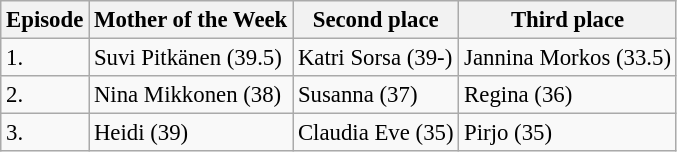<table class="wikitable" style="font-size: 95%;">
<tr>
<th>Episode</th>
<th>Mother of the Week</th>
<th>Second place</th>
<th>Third place</th>
</tr>
<tr>
<td>1.</td>
<td>Suvi Pitkänen (39.5)</td>
<td>Katri Sorsa (39-)</td>
<td>Jannina Morkos (33.5)</td>
</tr>
<tr>
<td>2.</td>
<td>Nina Mikkonen (38)</td>
<td>Susanna (37)</td>
<td>Regina (36)</td>
</tr>
<tr>
<td>3.</td>
<td>Heidi (39)</td>
<td>Claudia Eve (35)</td>
<td>Pirjo (35)</td>
</tr>
</table>
